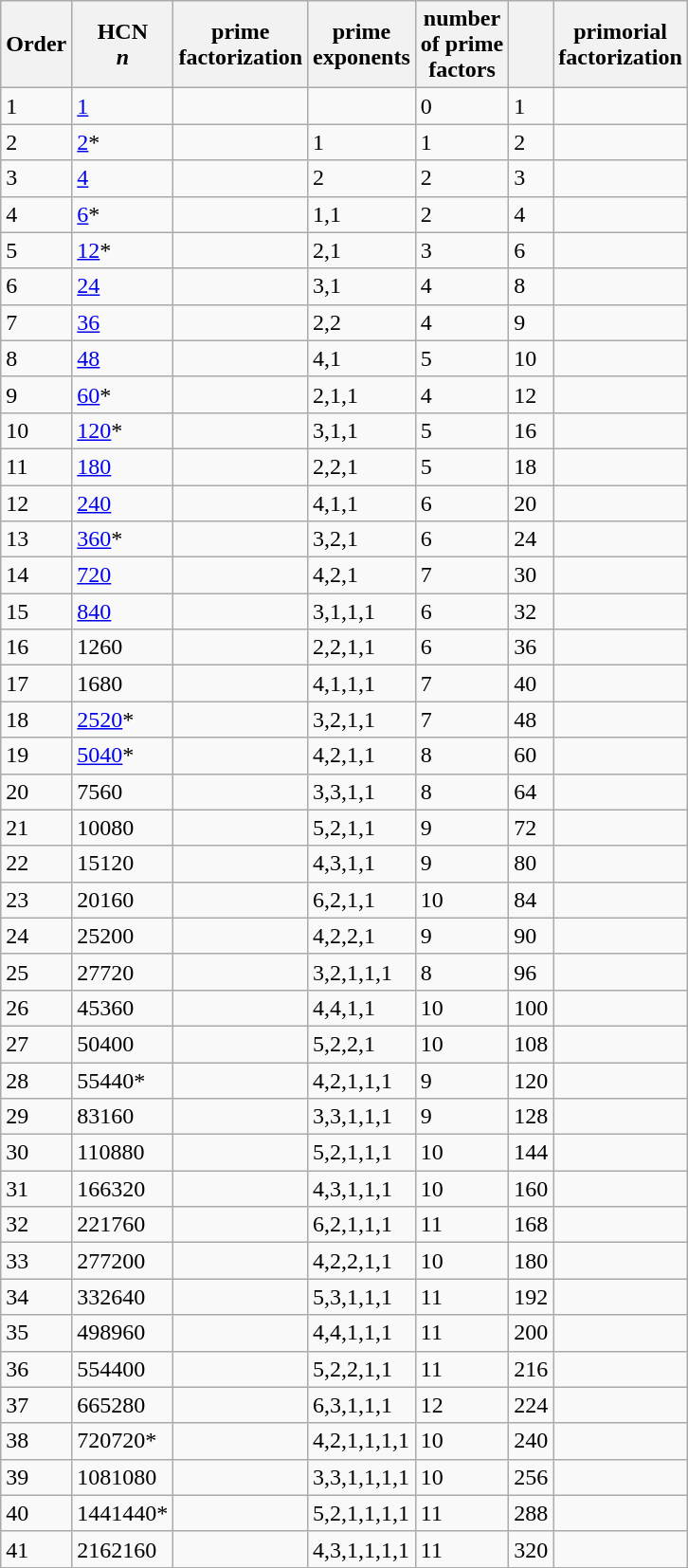<table class="wikitable" style="text-align:left">
<tr>
<th>Order</th>
<th>HCN<br><em>n</em></th>
<th>prime<br> factorization</th>
<th>prime<br>exponents</th>
<th>number<br>of prime<br>factors</th>
<th></th>
<th>primorial<br> factorization</th>
</tr>
<tr>
<td>1</td>
<td><a href='#'>1</a></td>
<td></td>
<td></td>
<td>0</td>
<td>1</td>
<td></td>
</tr>
<tr>
<td>2</td>
<td><a href='#'>2</a>*</td>
<td></td>
<td>1</td>
<td>1</td>
<td>2</td>
<td></td>
</tr>
<tr>
<td>3</td>
<td><a href='#'>4</a></td>
<td></td>
<td>2</td>
<td>2</td>
<td>3</td>
<td></td>
</tr>
<tr>
<td>4</td>
<td><a href='#'>6</a>*</td>
<td></td>
<td>1,1</td>
<td>2</td>
<td>4</td>
<td></td>
</tr>
<tr>
<td>5</td>
<td><a href='#'>12</a>*</td>
<td></td>
<td>2,1</td>
<td>3</td>
<td>6</td>
<td></td>
</tr>
<tr>
<td>6</td>
<td><a href='#'>24</a></td>
<td></td>
<td>3,1</td>
<td>4</td>
<td>8</td>
<td></td>
</tr>
<tr>
<td>7</td>
<td><a href='#'>36</a></td>
<td></td>
<td>2,2</td>
<td>4</td>
<td>9</td>
<td></td>
</tr>
<tr>
<td>8</td>
<td><a href='#'>48</a></td>
<td></td>
<td>4,1</td>
<td>5</td>
<td>10</td>
<td></td>
</tr>
<tr>
<td>9</td>
<td><a href='#'>60</a>*</td>
<td></td>
<td>2,1,1</td>
<td>4</td>
<td>12</td>
<td></td>
</tr>
<tr>
<td>10</td>
<td><a href='#'>120</a>*</td>
<td></td>
<td>3,1,1</td>
<td>5</td>
<td>16</td>
<td></td>
</tr>
<tr>
<td>11</td>
<td><a href='#'>180</a></td>
<td></td>
<td>2,2,1</td>
<td>5</td>
<td>18</td>
<td></td>
</tr>
<tr>
<td>12</td>
<td><a href='#'>240</a></td>
<td></td>
<td>4,1,1</td>
<td>6</td>
<td>20</td>
<td></td>
</tr>
<tr>
<td>13</td>
<td><a href='#'>360</a>*</td>
<td></td>
<td>3,2,1</td>
<td>6</td>
<td>24</td>
<td></td>
</tr>
<tr>
<td>14</td>
<td><a href='#'>720</a></td>
<td></td>
<td>4,2,1</td>
<td>7</td>
<td>30</td>
<td></td>
</tr>
<tr>
<td>15</td>
<td><a href='#'>840</a></td>
<td></td>
<td>3,1,1,1</td>
<td>6</td>
<td>32</td>
<td></td>
</tr>
<tr>
<td>16</td>
<td>1260</td>
<td></td>
<td>2,2,1,1</td>
<td>6</td>
<td>36</td>
<td></td>
</tr>
<tr>
<td>17</td>
<td>1680</td>
<td></td>
<td>4,1,1,1</td>
<td>7</td>
<td>40</td>
<td></td>
</tr>
<tr>
<td>18</td>
<td><a href='#'>2520</a>*</td>
<td></td>
<td>3,2,1,1</td>
<td>7</td>
<td>48</td>
<td></td>
</tr>
<tr>
<td>19</td>
<td><a href='#'>5040</a>*</td>
<td></td>
<td>4,2,1,1</td>
<td>8</td>
<td>60</td>
<td></td>
</tr>
<tr>
<td>20</td>
<td>7560</td>
<td></td>
<td>3,3,1,1</td>
<td>8</td>
<td>64</td>
<td></td>
</tr>
<tr>
<td>21</td>
<td>10080</td>
<td></td>
<td>5,2,1,1</td>
<td>9</td>
<td>72</td>
<td></td>
</tr>
<tr>
<td>22</td>
<td>15120</td>
<td></td>
<td>4,3,1,1</td>
<td>9</td>
<td>80</td>
<td></td>
</tr>
<tr>
<td>23</td>
<td>20160</td>
<td></td>
<td>6,2,1,1</td>
<td>10</td>
<td>84</td>
<td></td>
</tr>
<tr>
<td>24</td>
<td>25200</td>
<td></td>
<td>4,2,2,1</td>
<td>9</td>
<td>90</td>
<td></td>
</tr>
<tr>
<td>25</td>
<td>27720</td>
<td></td>
<td>3,2,1,1,1</td>
<td>8</td>
<td>96</td>
<td></td>
</tr>
<tr>
<td>26</td>
<td>45360</td>
<td></td>
<td>4,4,1,1</td>
<td>10</td>
<td>100</td>
<td></td>
</tr>
<tr>
<td>27</td>
<td>50400</td>
<td></td>
<td>5,2,2,1</td>
<td>10</td>
<td>108</td>
<td></td>
</tr>
<tr>
<td>28</td>
<td>55440*</td>
<td></td>
<td>4,2,1,1,1</td>
<td>9</td>
<td>120</td>
<td></td>
</tr>
<tr>
<td>29</td>
<td>83160</td>
<td></td>
<td>3,3,1,1,1</td>
<td>9</td>
<td>128</td>
<td></td>
</tr>
<tr>
<td>30</td>
<td>110880</td>
<td></td>
<td>5,2,1,1,1</td>
<td>10</td>
<td>144</td>
<td></td>
</tr>
<tr>
<td>31</td>
<td>166320</td>
<td></td>
<td>4,3,1,1,1</td>
<td>10</td>
<td>160</td>
<td></td>
</tr>
<tr>
<td>32</td>
<td>221760</td>
<td></td>
<td>6,2,1,1,1</td>
<td>11</td>
<td>168</td>
<td></td>
</tr>
<tr>
<td>33</td>
<td>277200</td>
<td></td>
<td>4,2,2,1,1</td>
<td>10</td>
<td>180</td>
<td></td>
</tr>
<tr>
<td>34</td>
<td>332640</td>
<td></td>
<td>5,3,1,1,1</td>
<td>11</td>
<td>192</td>
<td></td>
</tr>
<tr>
<td>35</td>
<td>498960</td>
<td></td>
<td>4,4,1,1,1</td>
<td>11</td>
<td>200</td>
<td></td>
</tr>
<tr>
<td>36</td>
<td>554400</td>
<td></td>
<td>5,2,2,1,1</td>
<td>11</td>
<td>216</td>
<td></td>
</tr>
<tr>
<td>37</td>
<td>665280</td>
<td></td>
<td>6,3,1,1,1</td>
<td>12</td>
<td>224</td>
<td></td>
</tr>
<tr>
<td>38</td>
<td>720720*</td>
<td></td>
<td>4,2,1,1,1,1</td>
<td>10</td>
<td>240</td>
<td></td>
</tr>
<tr>
<td>39</td>
<td>1081080</td>
<td></td>
<td>3,3,1,1,1,1</td>
<td>10</td>
<td>256</td>
<td></td>
</tr>
<tr>
<td>40</td>
<td>1441440*</td>
<td></td>
<td>5,2,1,1,1,1</td>
<td>11</td>
<td>288</td>
<td></td>
</tr>
<tr>
<td>41</td>
<td>2162160</td>
<td></td>
<td>4,3,1,1,1,1</td>
<td>11</td>
<td>320</td>
<td></td>
</tr>
</table>
